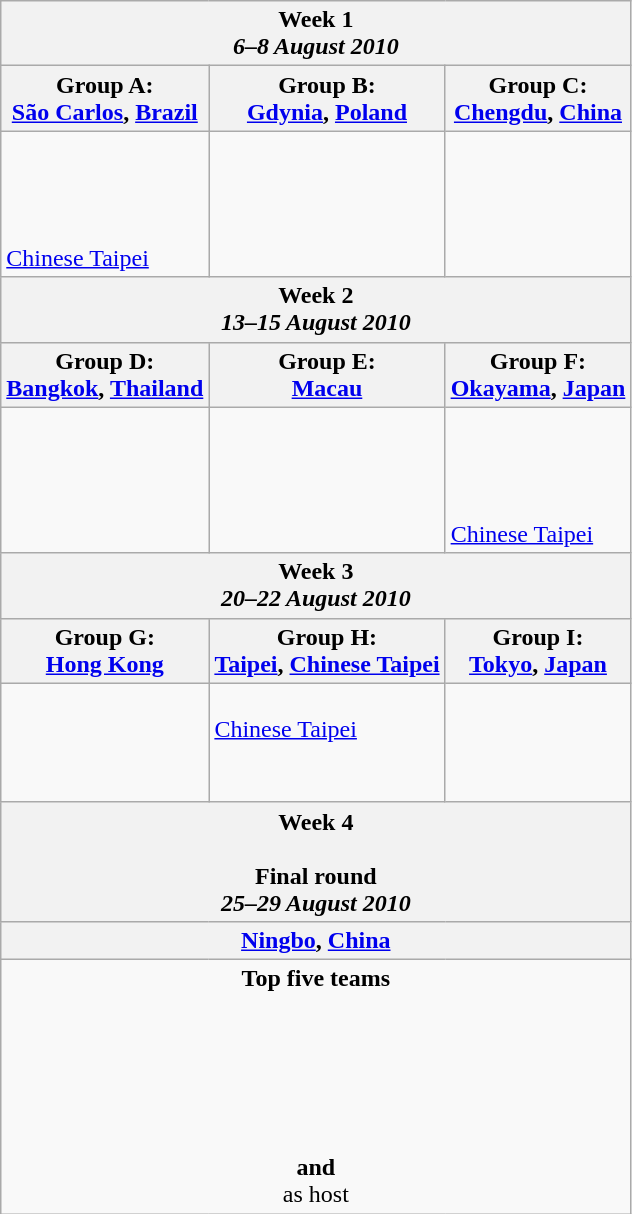<table class="wikitable">
<tr>
<th colspan=3>Week 1<br><em>6–8 August 2010</em></th>
</tr>
<tr>
<th>Group A:<br><a href='#'>São Carlos</a>, <a href='#'>Brazil</a></th>
<th>Group B:<br><a href='#'>Gdynia</a>, <a href='#'>Poland</a></th>
<th>Group C:<br><a href='#'>Chengdu</a>, <a href='#'>China</a></th>
</tr>
<tr>
<td><br><br>
<br>
<br>
 <a href='#'>Chinese Taipei</a></td>
<td><br><br>
<br>
<br>
</td>
<td><br><br>
<br>
<br>
</td>
</tr>
<tr>
<th colspan=3>Week 2<br><em>13–15 August 2010</em></th>
</tr>
<tr>
<th>Group D:<br><a href='#'>Bangkok</a>, <a href='#'>Thailand</a></th>
<th>Group E:<br><a href='#'>Macau</a></th>
<th>Group F:<br><a href='#'>Okayama</a>, <a href='#'>Japan</a></th>
</tr>
<tr>
<td><br><br>
<br>
<br>
</td>
<td><br><br>
<br>
<br>
</td>
<td><br><br>
<br>
<br>
 <a href='#'>Chinese Taipei</a></td>
</tr>
<tr>
<th colspan=3>Week 3<br><em>20–22 August 2010</em></th>
</tr>
<tr>
<th>Group G:<br><a href='#'>Hong Kong</a></th>
<th>Group H:<br><a href='#'>Taipei</a>, <a href='#'>Chinese Taipei</a></th>
<th>Group I:<br><a href='#'>Tokyo</a>, <a href='#'>Japan</a></th>
</tr>
<tr>
<td><br><br>
<br>
<br>
</td>
<td><br> <a href='#'>Chinese Taipei</a> <br>
<br>
<br>
</td>
<td><br><br>
<br>
<br>
</td>
</tr>
<tr>
<th colspan=3>Week 4<br><br>Final round<br><em>25–29 August 2010</em></th>
</tr>
<tr>
<th colspan=3><a href='#'>Ningbo</a>, <a href='#'>China</a></th>
</tr>
<tr>
<td colspan=3 align="center"><strong>Top five teams</strong><br><br><br><br><br><br><br><strong>and</strong><br>
 as host</td>
</tr>
</table>
